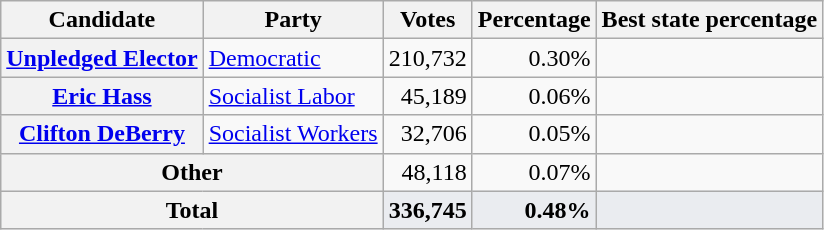<table class="wikitable sortable" style="text-align:right;">
<tr>
<th scope="col">Candidate</th>
<th scope="col">Party</th>
<th scope="col">Votes</th>
<th scope="col">Percentage</th>
<th scope="col">Best state percentage</th>
</tr>
<tr>
<th scope="row"><a href='#'>Unpledged Elector</a></th>
<td style="text-align:left;"><a href='#'>Democratic</a></td>
<td>210,732</td>
<td>0.30%</td>
<td></td>
</tr>
<tr>
<th scope="row"><a href='#'>Eric Hass</a></th>
<td style="text-align:left;"><a href='#'>Socialist Labor</a></td>
<td>45,189</td>
<td>0.06%</td>
<td></td>
</tr>
<tr>
<th scope="row"><a href='#'>Clifton DeBerry</a></th>
<td style="text-align:left;"><a href='#'>Socialist Workers</a></td>
<td>32,706</td>
<td>0.05%</td>
<td></td>
</tr>
<tr>
<th scope="row" colspan="2">Other</th>
<td>48,118</td>
<td>0.07%</td>
<td></td>
</tr>
<tr style="font-weight:bold; background-color:#eaecf0;">
<th scope="row" colspan="2">Total</th>
<td>336,745</td>
<td>0.48%</td>
<td></td>
</tr>
</table>
